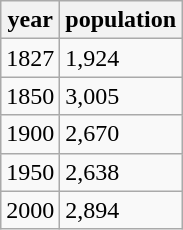<table class="wikitable">
<tr>
<th>year</th>
<th>population</th>
</tr>
<tr>
<td>1827</td>
<td>1,924</td>
</tr>
<tr>
<td>1850</td>
<td>3,005</td>
</tr>
<tr>
<td>1900</td>
<td>2,670</td>
</tr>
<tr>
<td>1950</td>
<td>2,638</td>
</tr>
<tr>
<td>2000</td>
<td>2,894</td>
</tr>
</table>
